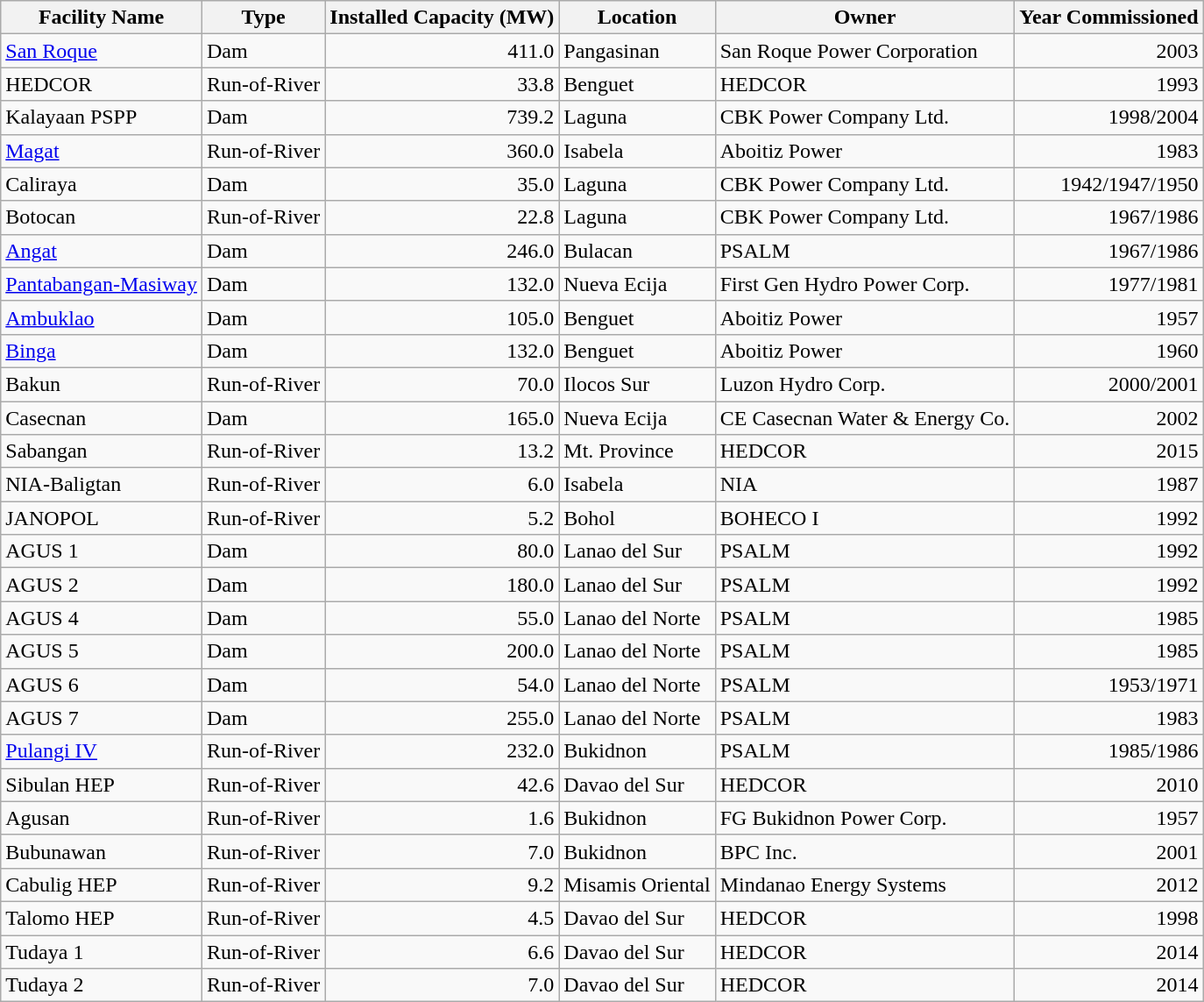<table class="wikitable">
<tr>
<th>Facility Name</th>
<th>Type</th>
<th>Installed Capacity (MW)</th>
<th>Location</th>
<th>Owner</th>
<th>Year Commissioned</th>
</tr>
<tr>
<td><a href='#'>San Roque</a></td>
<td>Dam</td>
<td align="right">411.0</td>
<td>Pangasinan</td>
<td>San Roque Power Corporation</td>
<td align="right">2003</td>
</tr>
<tr>
<td>HEDCOR</td>
<td>Run-of-River</td>
<td align="right">33.8</td>
<td>Benguet</td>
<td>HEDCOR</td>
<td align="right">1993</td>
</tr>
<tr>
<td>Kalayaan PSPP</td>
<td>Dam</td>
<td align="right">739.2</td>
<td>Laguna</td>
<td>CBK Power Company Ltd.</td>
<td align="right">1998/2004</td>
</tr>
<tr>
<td><a href='#'>Magat</a></td>
<td>Run-of-River</td>
<td align="right">360.0</td>
<td>Isabela</td>
<td>Aboitiz Power</td>
<td align="right">1983</td>
</tr>
<tr>
<td>Caliraya</td>
<td>Dam</td>
<td align="right">35.0</td>
<td>Laguna</td>
<td>CBK Power Company Ltd.</td>
<td align="right">1942/1947/1950</td>
</tr>
<tr>
<td>Botocan</td>
<td>Run-of-River</td>
<td align="right">22.8</td>
<td>Laguna</td>
<td>CBK Power Company Ltd.</td>
<td align="right">1967/1986</td>
</tr>
<tr>
<td><a href='#'>Angat</a></td>
<td>Dam</td>
<td align="right">246.0</td>
<td>Bulacan</td>
<td>PSALM</td>
<td align="right">1967/1986</td>
</tr>
<tr>
<td><a href='#'>Pantabangan-Masiway</a></td>
<td>Dam</td>
<td align="right">132.0</td>
<td>Nueva Ecija</td>
<td>First Gen Hydro Power Corp.</td>
<td align="right">1977/1981</td>
</tr>
<tr>
<td><a href='#'>Ambuklao</a></td>
<td>Dam</td>
<td align="right">105.0</td>
<td>Benguet</td>
<td>Aboitiz Power</td>
<td align="right">1957</td>
</tr>
<tr>
<td><a href='#'>Binga</a></td>
<td>Dam</td>
<td align="right">132.0</td>
<td>Benguet</td>
<td>Aboitiz Power</td>
<td align="right">1960</td>
</tr>
<tr>
<td>Bakun</td>
<td>Run-of-River</td>
<td align="right">70.0</td>
<td>Ilocos Sur</td>
<td>Luzon Hydro Corp.</td>
<td align="right">2000/2001</td>
</tr>
<tr>
<td>Casecnan</td>
<td>Dam</td>
<td align="right">165.0</td>
<td>Nueva Ecija</td>
<td>CE Casecnan Water & Energy Co.</td>
<td align="right">2002</td>
</tr>
<tr>
<td>Sabangan</td>
<td>Run-of-River</td>
<td align="right">13.2</td>
<td>Mt. Province</td>
<td>HEDCOR</td>
<td align="right">2015</td>
</tr>
<tr>
<td>NIA-Baligtan</td>
<td>Run-of-River</td>
<td align="right">6.0</td>
<td>Isabela</td>
<td>NIA</td>
<td align="right">1987</td>
</tr>
<tr>
<td>JANOPOL</td>
<td>Run-of-River</td>
<td align="right">5.2</td>
<td>Bohol</td>
<td>BOHECO I</td>
<td align="right">1992</td>
</tr>
<tr>
<td>AGUS 1</td>
<td>Dam</td>
<td align="right">80.0</td>
<td>Lanao del Sur</td>
<td>PSALM</td>
<td align="right">1992</td>
</tr>
<tr>
<td>AGUS 2</td>
<td>Dam</td>
<td align="right">180.0</td>
<td>Lanao del Sur</td>
<td>PSALM</td>
<td align="right">1992</td>
</tr>
<tr>
<td>AGUS 4</td>
<td>Dam</td>
<td align="right">55.0</td>
<td>Lanao del Norte</td>
<td>PSALM</td>
<td align="right">1985</td>
</tr>
<tr>
<td>AGUS 5</td>
<td>Dam</td>
<td align="right">200.0</td>
<td>Lanao del Norte</td>
<td>PSALM</td>
<td align="right">1985</td>
</tr>
<tr>
<td>AGUS 6</td>
<td>Dam</td>
<td align="right">54.0</td>
<td>Lanao del Norte</td>
<td>PSALM</td>
<td align="right">1953/1971</td>
</tr>
<tr>
<td>AGUS 7</td>
<td>Dam</td>
<td align="right">255.0</td>
<td>Lanao del Norte</td>
<td>PSALM</td>
<td align="right">1983</td>
</tr>
<tr>
<td><a href='#'>Pulangi IV</a></td>
<td>Run-of-River</td>
<td align="right">232.0</td>
<td>Bukidnon</td>
<td>PSALM</td>
<td align="right">1985/1986</td>
</tr>
<tr>
<td>Sibulan HEP</td>
<td>Run-of-River</td>
<td align="right">42.6</td>
<td>Davao del Sur</td>
<td>HEDCOR</td>
<td align="right">2010</td>
</tr>
<tr>
<td>Agusan</td>
<td>Run-of-River</td>
<td align="right">1.6</td>
<td>Bukidnon</td>
<td>FG Bukidnon Power Corp.</td>
<td align="right">1957</td>
</tr>
<tr>
<td>Bubunawan</td>
<td>Run-of-River</td>
<td align="right">7.0</td>
<td>Bukidnon</td>
<td>BPC Inc.</td>
<td align="right">2001</td>
</tr>
<tr>
<td>Cabulig HEP</td>
<td>Run-of-River</td>
<td align="right">9.2</td>
<td>Misamis Oriental</td>
<td>Mindanao Energy Systems</td>
<td align="right">2012</td>
</tr>
<tr>
<td>Talomo HEP</td>
<td>Run-of-River</td>
<td align="right">4.5</td>
<td>Davao del Sur</td>
<td>HEDCOR</td>
<td align="right">1998</td>
</tr>
<tr>
<td>Tudaya 1</td>
<td>Run-of-River</td>
<td align="right">6.6</td>
<td>Davao del Sur</td>
<td>HEDCOR</td>
<td align="right">2014</td>
</tr>
<tr>
<td>Tudaya 2</td>
<td>Run-of-River</td>
<td align="right">7.0</td>
<td>Davao del Sur</td>
<td>HEDCOR</td>
<td align="right">2014</td>
</tr>
</table>
